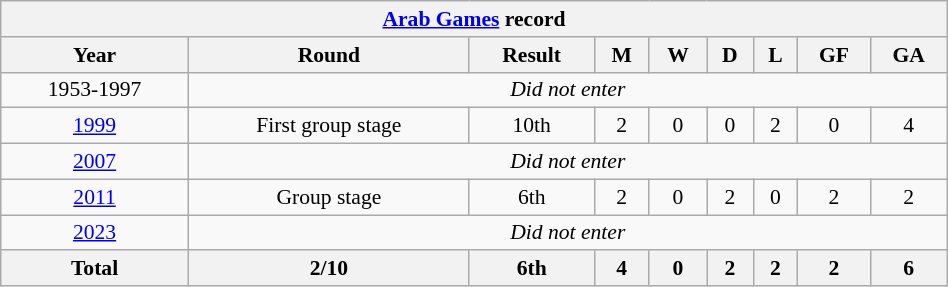<table class="wikitable" class="wikitable" style="font-size:90%; text-align:center; width:50%">
<tr>
<th colspan=9><a href='#'>Arab Games</a> record</th>
</tr>
<tr>
<th>Year</th>
<th>Round</th>
<th>Result</th>
<th>M</th>
<th>W</th>
<th>D</th>
<th>L</th>
<th>GF</th>
<th>GA</th>
</tr>
<tr>
<td>1953-1997</td>
<td colspan=9><em>Did not enter</em></td>
</tr>
<tr>
<td> <a href='#'>1999</a></td>
<td>First group stage</td>
<td>10th</td>
<td>2</td>
<td>0</td>
<td>0</td>
<td>2</td>
<td>0</td>
<td>4</td>
</tr>
<tr>
<td> <a href='#'>2007</a></td>
<td colspan=9><em>Did not enter</em></td>
</tr>
<tr>
<td style=border: 3px solid red;> <a href='#'>2011</a></td>
<td>Group stage</td>
<td>6th</td>
<td>2</td>
<td>0</td>
<td>2</td>
<td>0</td>
<td>2</td>
<td>2</td>
</tr>
<tr>
<td> <a href='#'>2023</a></td>
<td colspan=9><em>Did not enter</em></td>
</tr>
<tr>
<th>Total</th>
<th>2/10</th>
<th>6th</th>
<th>4</th>
<th>0</th>
<th>2</th>
<th>2</th>
<th>2</th>
<th>6</th>
</tr>
</table>
